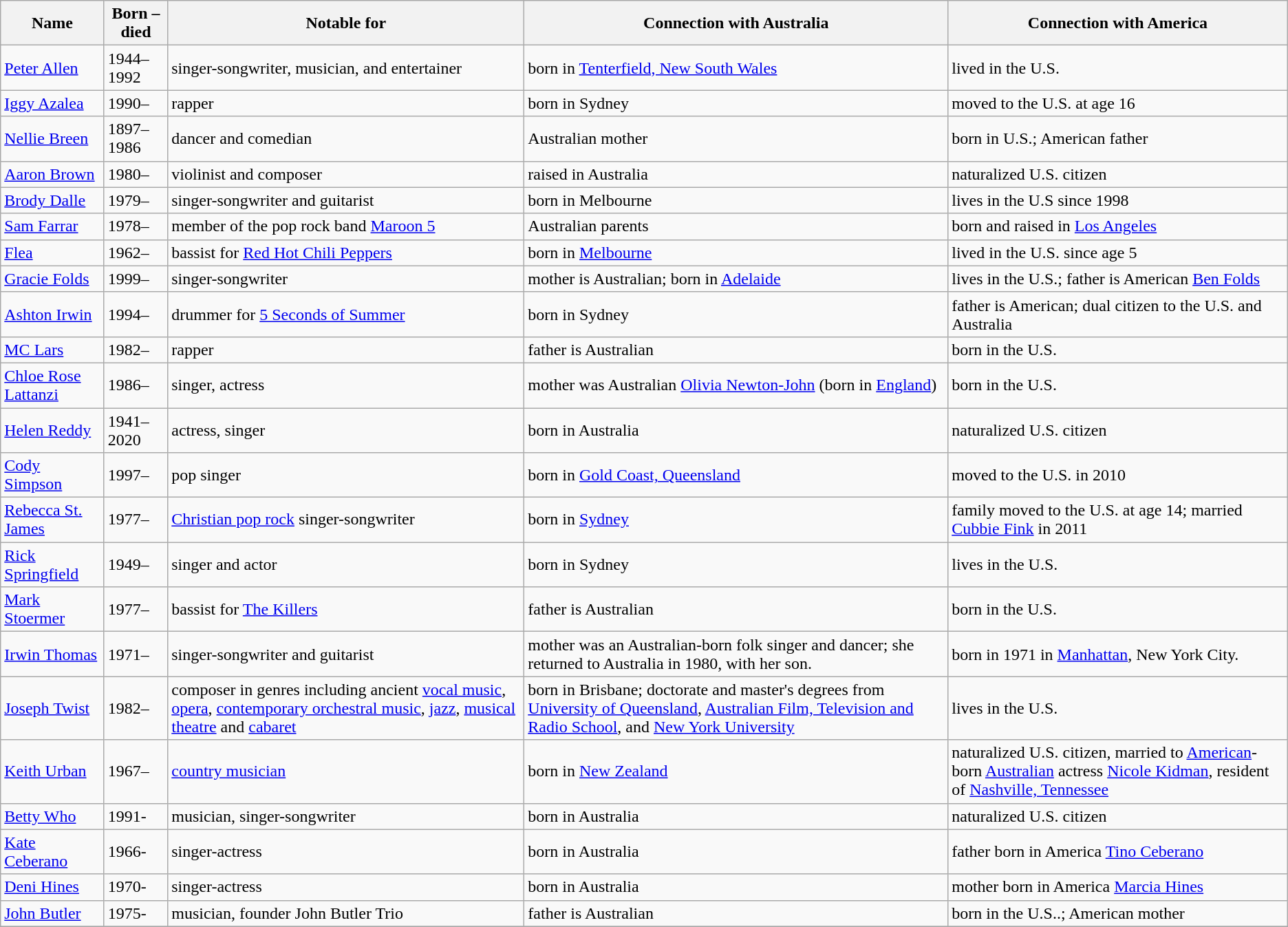<table class="wikitable sortable">
<tr>
<th>Name</th>
<th>Born – died</th>
<th>Notable for</th>
<th>Connection with Australia</th>
<th>Connection with America</th>
</tr>
<tr>
<td><a href='#'>Peter Allen</a></td>
<td>1944–1992</td>
<td>singer-songwriter, musician, and entertainer</td>
<td>born in <a href='#'>Tenterfield, New South Wales</a></td>
<td>lived in the U.S.</td>
</tr>
<tr>
<td><a href='#'>Iggy Azalea</a></td>
<td>1990–</td>
<td>rapper</td>
<td>born in Sydney</td>
<td>moved to the U.S. at age 16</td>
</tr>
<tr>
<td><a href='#'>Nellie Breen</a></td>
<td>1897–1986</td>
<td>dancer and comedian</td>
<td>Australian mother</td>
<td>born in U.S.; American father</td>
</tr>
<tr>
<td><a href='#'>Aaron Brown</a></td>
<td>1980–</td>
<td>violinist and composer</td>
<td>raised in Australia</td>
<td>naturalized U.S. citizen</td>
</tr>
<tr>
<td><a href='#'>Brody Dalle</a></td>
<td>1979–</td>
<td>singer-songwriter and guitarist</td>
<td>born in Melbourne</td>
<td>lives in the U.S since 1998</td>
</tr>
<tr>
<td><a href='#'>Sam Farrar</a></td>
<td>1978–</td>
<td>member of the pop rock band <a href='#'>Maroon 5</a></td>
<td>Australian parents</td>
<td>born and raised in <a href='#'>Los Angeles</a></td>
</tr>
<tr>
<td><a href='#'>Flea</a></td>
<td>1962–</td>
<td>bassist for <a href='#'>Red Hot Chili Peppers</a></td>
<td>born in <a href='#'>Melbourne</a></td>
<td>lived in the U.S. since age 5</td>
</tr>
<tr>
<td><a href='#'>Gracie Folds</a></td>
<td>1999–</td>
<td>singer-songwriter</td>
<td>mother is Australian; born in <a href='#'>Adelaide</a></td>
<td>lives in the U.S.; father is American <a href='#'>Ben Folds</a></td>
</tr>
<tr>
<td><a href='#'>Ashton Irwin</a></td>
<td>1994–</td>
<td>drummer for <a href='#'>5 Seconds of Summer</a></td>
<td>born in Sydney</td>
<td>father is American; dual citizen to the U.S. and Australia</td>
</tr>
<tr>
<td><a href='#'>MC Lars</a></td>
<td>1982–</td>
<td>rapper</td>
<td>father is Australian</td>
<td>born in the U.S.</td>
</tr>
<tr>
<td><a href='#'>Chloe Rose Lattanzi</a></td>
<td>1986–</td>
<td>singer, actress</td>
<td>mother was Australian <a href='#'>Olivia Newton-John</a> (born in <a href='#'>England</a>)</td>
<td>born in the U.S.</td>
</tr>
<tr>
<td><a href='#'>Helen Reddy</a></td>
<td>1941–2020</td>
<td>actress, singer</td>
<td>born in Australia</td>
<td>naturalized U.S. citizen</td>
</tr>
<tr>
<td><a href='#'>Cody Simpson</a></td>
<td>1997–</td>
<td>pop singer</td>
<td>born in <a href='#'>Gold Coast, Queensland</a></td>
<td>moved to the U.S. in 2010</td>
</tr>
<tr>
<td><a href='#'>Rebecca St. James</a></td>
<td>1977–</td>
<td><a href='#'>Christian pop rock</a> singer-songwriter</td>
<td>born in <a href='#'>Sydney</a></td>
<td>family moved to the U.S. at age 14; married <a href='#'>Cubbie Fink</a> in 2011</td>
</tr>
<tr>
<td><a href='#'>Rick Springfield</a></td>
<td>1949–</td>
<td>singer and actor</td>
<td>born in Sydney</td>
<td>lives in the U.S.</td>
</tr>
<tr>
<td><a href='#'>Mark Stoermer</a></td>
<td>1977–</td>
<td>bassist for <a href='#'>The Killers</a></td>
<td>father is Australian</td>
<td>born in the U.S.</td>
</tr>
<tr>
<td><a href='#'>Irwin Thomas</a></td>
<td>1971–</td>
<td>singer-songwriter and guitarist</td>
<td>mother was an Australian-born folk singer and dancer; she returned to Australia in 1980, with her son.</td>
<td>born in 1971 in <a href='#'>Manhattan</a>, New York City.</td>
</tr>
<tr>
<td><a href='#'>Joseph Twist</a></td>
<td>1982–</td>
<td>composer in genres including ancient <a href='#'>vocal music</a>, <a href='#'>opera</a>, <a href='#'>contemporary orchestral music</a>, <a href='#'>jazz</a>, <a href='#'>musical theatre</a> and <a href='#'>cabaret</a></td>
<td>born in Brisbane; doctorate and master's degrees from <a href='#'>University of Queensland</a>, <a href='#'>Australian Film, Television and Radio School</a>, and <a href='#'>New York University</a></td>
<td>lives in the U.S.</td>
</tr>
<tr>
<td><a href='#'>Keith Urban</a></td>
<td>1967–</td>
<td><a href='#'>country musician</a></td>
<td>born in <a href='#'>New Zealand</a></td>
<td>naturalized U.S. citizen, married to <a href='#'>American</a>-born <a href='#'>Australian</a> actress <a href='#'>Nicole Kidman</a>, resident of <a href='#'>Nashville, Tennessee</a></td>
</tr>
<tr>
<td><a href='#'>Betty Who</a></td>
<td>1991-</td>
<td>musician, singer-songwriter</td>
<td>born in Australia</td>
<td>naturalized U.S. citizen</td>
</tr>
<tr>
<td><a href='#'>Kate Ceberano</a></td>
<td>1966-</td>
<td>singer-actress</td>
<td>born in Australia</td>
<td>father born in America <a href='#'>Tino Ceberano</a></td>
</tr>
<tr>
<td><a href='#'>Deni Hines</a></td>
<td>1970-</td>
<td>singer-actress</td>
<td>born in Australia</td>
<td>mother born in America <a href='#'>Marcia Hines</a></td>
</tr>
<tr>
<td><a href='#'>John Butler</a></td>
<td>1975-</td>
<td>musician, founder John Butler Trio</td>
<td>father is Australian</td>
<td>born in the U.S..; American mother</td>
</tr>
<tr>
</tr>
</table>
